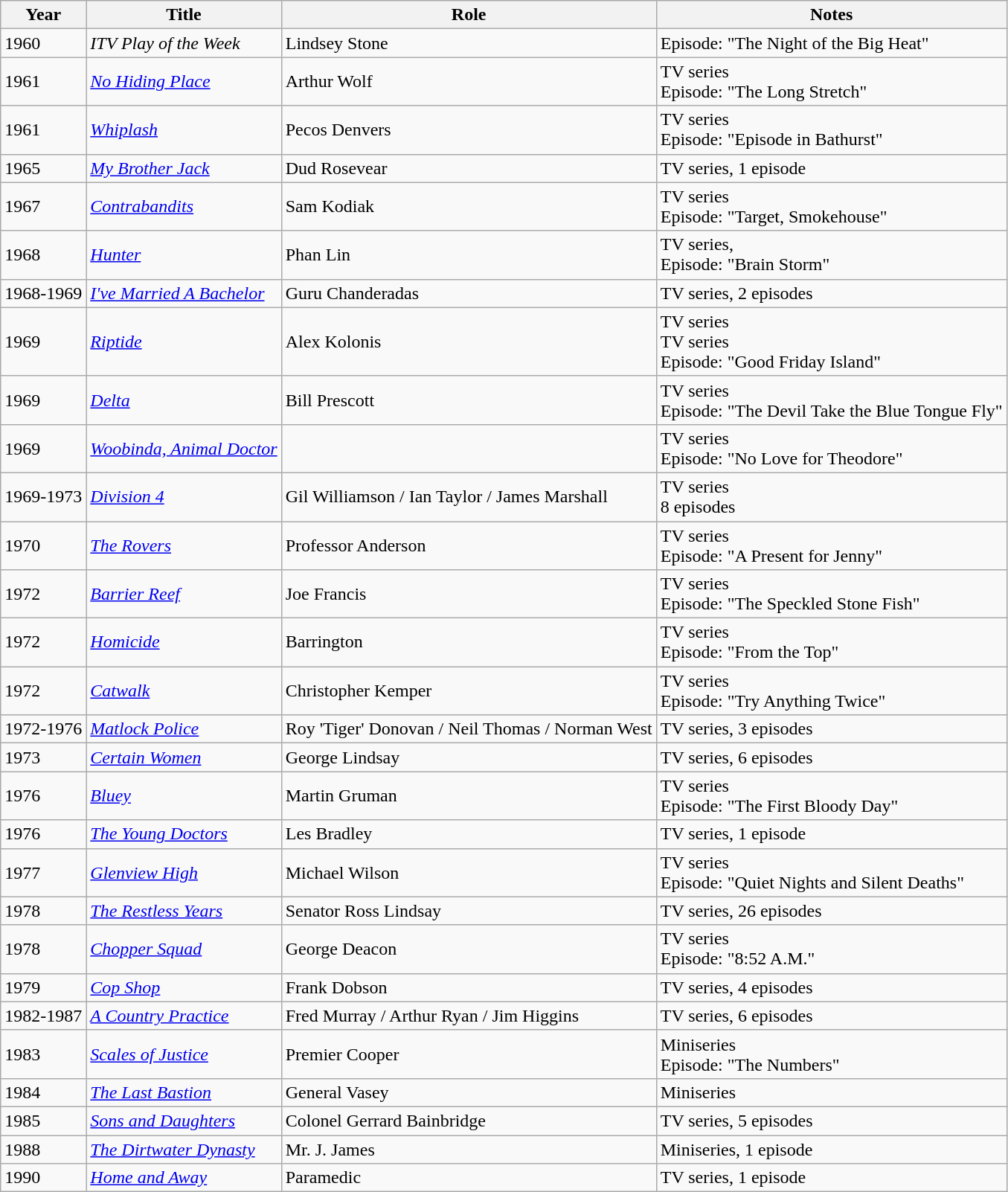<table class="wikitable">
<tr>
<th>Year</th>
<th>Title</th>
<th>Role</th>
<th>Notes</th>
</tr>
<tr>
<td>1960</td>
<td><em>ITV Play of the Week</em></td>
<td>Lindsey Stone</td>
<td>Episode: "The Night of the Big Heat"</td>
</tr>
<tr>
<td>1961</td>
<td><em><a href='#'>No Hiding Place</a></em></td>
<td>Arthur Wolf</td>
<td>TV series<br>Episode: "The Long Stretch"</td>
</tr>
<tr>
<td>1961</td>
<td><em><a href='#'>Whiplash</a></em></td>
<td>Pecos Denvers</td>
<td>TV series<br>Episode: "Episode in Bathurst"</td>
</tr>
<tr>
<td>1965</td>
<td><em><a href='#'>My Brother Jack</a></em></td>
<td>Dud Rosevear</td>
<td>TV series, 1 episode</td>
</tr>
<tr>
<td>1967</td>
<td><em><a href='#'>Contrabandits</a></em></td>
<td>Sam Kodiak</td>
<td>TV series<br>Episode: "Target, Smokehouse"</td>
</tr>
<tr>
<td>1968</td>
<td><em><a href='#'>Hunter</a></em></td>
<td>Phan Lin</td>
<td>TV series,<br>Episode: "Brain Storm"</td>
</tr>
<tr>
<td>1968-1969</td>
<td><em><a href='#'>I've Married A Bachelor</a></em></td>
<td>Guru Chanderadas</td>
<td>TV series, 2 episodes</td>
</tr>
<tr>
<td>1969</td>
<td><em><a href='#'>Riptide</a></em></td>
<td>Alex Kolonis</td>
<td>TV series<br>TV series<br>Episode: "Good Friday Island"</td>
</tr>
<tr>
<td>1969</td>
<td><em><a href='#'>Delta</a></em></td>
<td>Bill Prescott</td>
<td>TV series<br>Episode: "The Devil Take the Blue Tongue Fly"</td>
</tr>
<tr>
<td>1969</td>
<td><em><a href='#'>Woobinda, Animal Doctor</a></em></td>
<td></td>
<td>TV series<br>Episode: "No Love for Theodore"</td>
</tr>
<tr>
<td>1969-1973</td>
<td><em><a href='#'>Division 4</a></em></td>
<td>Gil Williamson / Ian Taylor / James Marshall</td>
<td>TV series<br>8 episodes</td>
</tr>
<tr>
<td>1970</td>
<td><em><a href='#'>The Rovers</a></em></td>
<td>Professor Anderson</td>
<td>TV series<br>Episode: "A Present for Jenny"</td>
</tr>
<tr>
<td>1972</td>
<td><em><a href='#'>Barrier Reef</a></em></td>
<td>Joe Francis</td>
<td>TV series<br>Episode: "The Speckled Stone Fish"</td>
</tr>
<tr>
<td>1972</td>
<td><em><a href='#'>Homicide</a></em></td>
<td>Barrington</td>
<td>TV series<br>Episode: "From the Top"</td>
</tr>
<tr>
<td>1972</td>
<td><em><a href='#'>Catwalk</a></em></td>
<td>Christopher Kemper</td>
<td>TV series<br>Episode: "Try Anything Twice"</td>
</tr>
<tr>
<td>1972-1976</td>
<td><em><a href='#'>Matlock Police</a></em></td>
<td>Roy 'Tiger' Donovan / Neil Thomas / Norman West</td>
<td>TV series, 3 episodes</td>
</tr>
<tr>
<td>1973</td>
<td><em><a href='#'>Certain Women</a></em></td>
<td>George Lindsay</td>
<td>TV series, 6 episodes</td>
</tr>
<tr>
<td>1976</td>
<td><em><a href='#'>Bluey</a></em></td>
<td>Martin Gruman</td>
<td>TV series<br> Episode: "The First Bloody Day"</td>
</tr>
<tr>
<td>1976</td>
<td><em><a href='#'>The Young Doctors</a></em></td>
<td>Les Bradley</td>
<td>TV series, 1 episode</td>
</tr>
<tr>
<td>1977</td>
<td><em><a href='#'>Glenview High</a></em></td>
<td>Michael Wilson</td>
<td>TV series<br>Episode: "Quiet Nights and Silent Deaths"</td>
</tr>
<tr>
<td>1978</td>
<td><em><a href='#'>The Restless Years</a></em></td>
<td>Senator Ross Lindsay</td>
<td>TV series, 26 episodes</td>
</tr>
<tr>
<td>1978</td>
<td><em><a href='#'>Chopper Squad</a></em></td>
<td>George Deacon</td>
<td>TV series<br>Episode: "8:52 A.M."</td>
</tr>
<tr>
<td>1979</td>
<td><em><a href='#'>Cop Shop</a></em></td>
<td>Frank Dobson</td>
<td>TV series, 4 episodes</td>
</tr>
<tr>
<td>1982-1987</td>
<td><em><a href='#'>A Country Practice</a></em></td>
<td>Fred Murray / Arthur Ryan / Jim Higgins</td>
<td>TV series,  6 episodes</td>
</tr>
<tr>
<td>1983</td>
<td><em><a href='#'>Scales of Justice</a></em></td>
<td>Premier Cooper</td>
<td>Miniseries<br>Episode: "The Numbers"</td>
</tr>
<tr>
<td>1984</td>
<td><em><a href='#'>The Last Bastion</a></em></td>
<td>General Vasey</td>
<td>Miniseries</td>
</tr>
<tr>
<td>1985</td>
<td><em><a href='#'>Sons and Daughters</a></em></td>
<td>Colonel Gerrard Bainbridge</td>
<td>TV series, 5 episodes</td>
</tr>
<tr>
<td>1988</td>
<td><em><a href='#'>The Dirtwater Dynasty</a></em></td>
<td>Mr. J. James</td>
<td>Miniseries, 1 episode</td>
</tr>
<tr>
<td>1990</td>
<td><em><a href='#'>Home and Away</a></em></td>
<td>Paramedic</td>
<td>TV series, 1 episode</td>
</tr>
</table>
